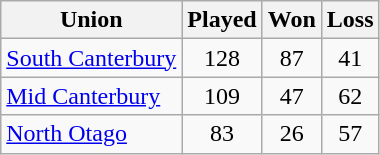<table class="wikitable" style="text-align:center">
<tr>
<th>Union</th>
<th>Played</th>
<th>Won</th>
<th>Loss</th>
</tr>
<tr>
<td style="text-align:left"><a href='#'>South Canterbury</a></td>
<td>128</td>
<td>87</td>
<td>41</td>
</tr>
<tr>
<td style="text-align:left"><a href='#'>Mid Canterbury</a></td>
<td>109</td>
<td>47</td>
<td>62</td>
</tr>
<tr>
<td style="text-align:left"><a href='#'>North Otago</a></td>
<td>83</td>
<td>26</td>
<td>57</td>
</tr>
</table>
